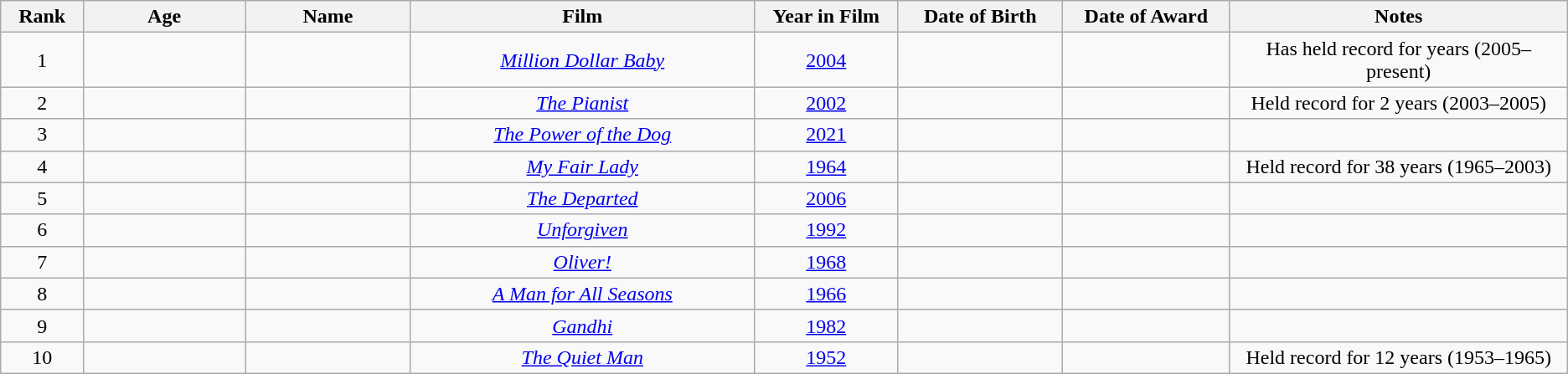<table class="wikitable sortable" style="text-align: center">
<tr>
<th style="width:065px;">Rank</th>
<th style="width:150px;">Age</th>
<th style="width:150px;">Name</th>
<th style="width:325px;">Film</th>
<th style="width:130px;">Year in Film</th>
<th style="width:150px;">Date of Birth</th>
<th style="width:150px;">Date of Award</th>
<th style="width:325px;">Notes</th>
</tr>
<tr>
<td>1</td>
<td></td>
<td></td>
<td><em><a href='#'>Million Dollar Baby</a></em></td>
<td><a href='#'>2004</a></td>
<td></td>
<td></td>
<td>Has held record for  years (2005–present)</td>
</tr>
<tr>
<td>2</td>
<td></td>
<td></td>
<td><em><a href='#'>The Pianist</a></em></td>
<td><a href='#'>2002</a></td>
<td></td>
<td></td>
<td>Held record for 2 years (2003–2005)</td>
</tr>
<tr>
<td>3</td>
<td></td>
<td></td>
<td><em><a href='#'>The Power of the Dog</a></em></td>
<td><a href='#'>2021</a></td>
<td></td>
<td></td>
<td></td>
</tr>
<tr>
<td>4</td>
<td></td>
<td></td>
<td><em><a href='#'>My Fair Lady</a></em></td>
<td><a href='#'>1964</a></td>
<td></td>
<td></td>
<td>Held record for 38 years (1965–2003)</td>
</tr>
<tr>
<td>5</td>
<td></td>
<td></td>
<td><em><a href='#'>The Departed</a></em></td>
<td><a href='#'>2006</a></td>
<td></td>
<td></td>
<td></td>
</tr>
<tr>
<td>6</td>
<td></td>
<td></td>
<td><em><a href='#'>Unforgiven</a></em></td>
<td><a href='#'>1992</a></td>
<td></td>
<td></td>
<td></td>
</tr>
<tr>
<td>7</td>
<td></td>
<td></td>
<td><em><a href='#'>Oliver!</a></em></td>
<td><a href='#'>1968</a></td>
<td></td>
<td></td>
<td></td>
</tr>
<tr>
<td>8</td>
<td></td>
<td></td>
<td><em><a href='#'>A Man for All Seasons</a></em></td>
<td><a href='#'>1966</a></td>
<td></td>
<td></td>
<td></td>
</tr>
<tr>
<td>9</td>
<td></td>
<td></td>
<td><em><a href='#'>Gandhi</a></em></td>
<td><a href='#'>1982</a></td>
<td></td>
<td></td>
<td></td>
</tr>
<tr>
<td>10</td>
<td></td>
<td></td>
<td><em><a href='#'>The Quiet Man</a></em></td>
<td><a href='#'>1952</a></td>
<td></td>
<td></td>
<td>Held record for 12 years (1953–1965)</td>
</tr>
</table>
